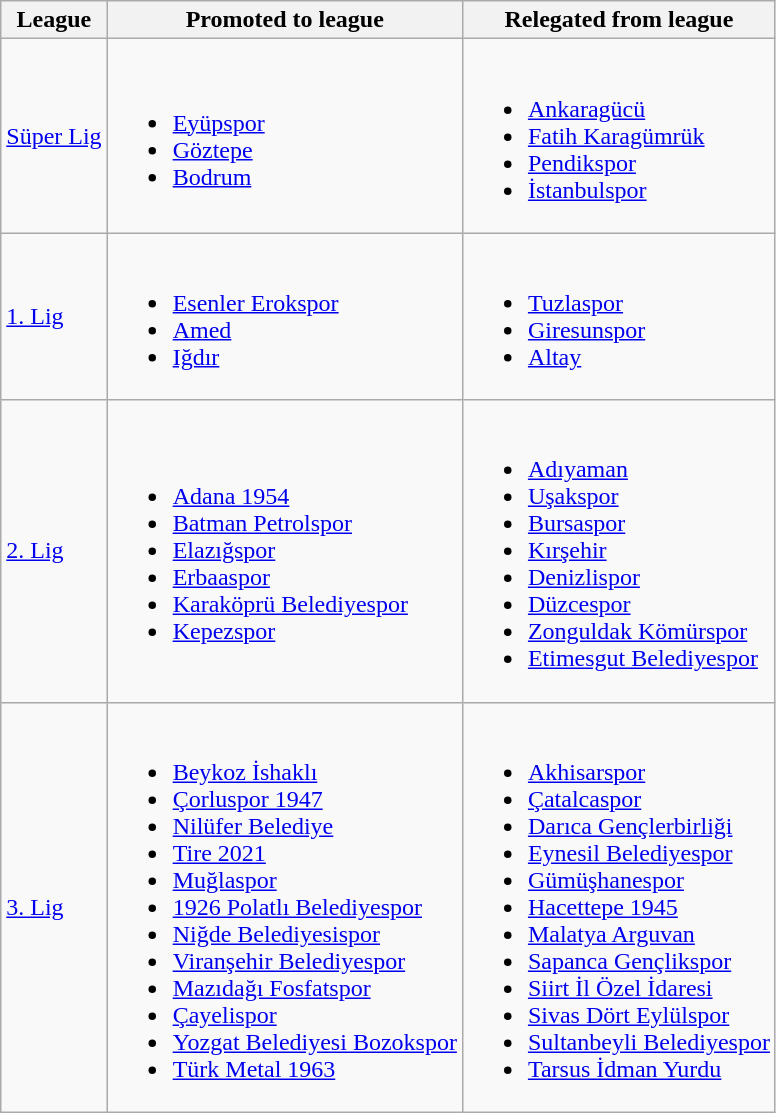<table class="wikitable">
<tr>
<th>League</th>
<th>Promoted to league</th>
<th>Relegated from league</th>
</tr>
<tr>
<td><a href='#'>Süper Lig</a></td>
<td><br><ul><li><a href='#'>Eyüpspor</a></li><li><a href='#'>Göztepe</a></li><li><a href='#'>Bodrum</a></li></ul></td>
<td><br><ul><li><a href='#'>Ankaragücü</a></li><li><a href='#'>Fatih Karagümrük</a></li><li><a href='#'>Pendikspor</a></li><li><a href='#'>İstanbulspor</a></li></ul></td>
</tr>
<tr>
<td><a href='#'>1. Lig</a></td>
<td><br><ul><li><a href='#'>Esenler Erokspor</a></li><li><a href='#'>Amed</a></li><li><a href='#'>Iğdır</a></li></ul></td>
<td><br><ul><li><a href='#'>Tuzlaspor</a></li><li><a href='#'>Giresunspor</a></li><li><a href='#'>Altay</a></li></ul></td>
</tr>
<tr>
<td><a href='#'>2. Lig</a></td>
<td><br><ul><li><a href='#'>Adana 1954</a></li><li><a href='#'>Batman Petrolspor</a></li><li><a href='#'>Elazığspor</a></li><li><a href='#'>Erbaaspor</a></li><li><a href='#'>Karaköprü Belediyespor</a></li><li><a href='#'>Kepezspor</a></li></ul></td>
<td><br><ul><li><a href='#'>Adıyaman</a></li><li><a href='#'>Uşakspor</a></li><li><a href='#'>Bursaspor</a></li><li><a href='#'>Kırşehir</a></li><li><a href='#'>Denizlispor</a></li><li><a href='#'>Düzcespor</a></li><li><a href='#'>Zonguldak Kömürspor</a></li><li><a href='#'>Etimesgut Belediyespor</a></li></ul></td>
</tr>
<tr>
<td><a href='#'>3. Lig</a></td>
<td><br><ul><li><a href='#'>Beykoz İshaklı</a></li><li><a href='#'>Çorluspor 1947</a></li><li><a href='#'>Nilüfer Belediye</a></li><li><a href='#'>Tire 2021</a></li><li><a href='#'>Muğlaspor</a></li><li><a href='#'>1926 Polatlı Belediyespor</a></li><li><a href='#'>Niğde Belediyesispor</a></li><li><a href='#'>Viranşehir Belediyespor</a></li><li><a href='#'>Mazıdağı Fosfatspor</a></li><li><a href='#'>Çayelispor</a></li><li><a href='#'>Yozgat Belediyesi Bozokspor</a></li><li><a href='#'>Türk Metal 1963</a></li></ul></td>
<td><br><ul><li><a href='#'>Akhisarspor</a></li><li><a href='#'>Çatalcaspor</a></li><li><a href='#'>Darıca Gençlerbirliği</a></li><li><a href='#'>Eynesil Belediyespor</a></li><li><a href='#'>Gümüşhanespor</a></li><li><a href='#'>Hacettepe 1945</a></li><li><a href='#'>Malatya Arguvan</a></li><li><a href='#'>Sapanca Gençlikspor</a></li><li><a href='#'>Siirt İl Özel İdaresi</a></li><li><a href='#'>Sivas Dört Eylülspor</a></li><li><a href='#'>Sultanbeyli Belediyespor</a></li><li><a href='#'>Tarsus İdman Yurdu</a></li></ul></td>
</tr>
</table>
